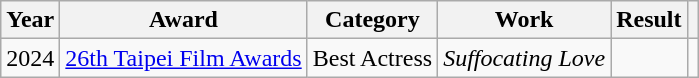<table class="wikitable plainrowheaders">
<tr>
<th>Year</th>
<th>Award</th>
<th>Category</th>
<th>Work</th>
<th>Result</th>
<th></th>
</tr>
<tr>
<td>2024</td>
<td><a href='#'>26th Taipei Film Awards</a></td>
<td>Best Actress</td>
<td><em>Suffocating Love</em></td>
<td></td>
<td></td>
</tr>
</table>
